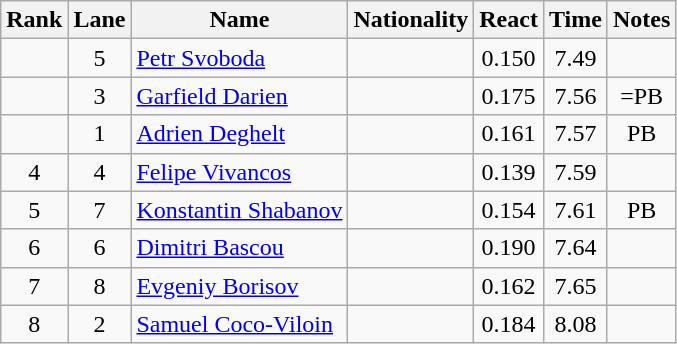<table class="wikitable sortable" style="text-align:center">
<tr>
<th>Rank</th>
<th>Lane</th>
<th>Name</th>
<th>Nationality</th>
<th>React</th>
<th>Time</th>
<th>Notes</th>
</tr>
<tr>
<td></td>
<td>5</td>
<td align=left><a href='#'>Petr Svoboda</a></td>
<td align=left></td>
<td>0.150</td>
<td>7.49</td>
<td></td>
</tr>
<tr>
<td></td>
<td>3</td>
<td align=left><a href='#'>Garfield Darien</a></td>
<td align=left></td>
<td>0.175</td>
<td>7.56</td>
<td>=PB</td>
</tr>
<tr>
<td></td>
<td>1</td>
<td align=left><a href='#'>Adrien Deghelt</a></td>
<td align=left></td>
<td>0.161</td>
<td>7.57</td>
<td>PB</td>
</tr>
<tr>
<td>4</td>
<td>4</td>
<td align=left><a href='#'>Felipe Vivancos</a></td>
<td align=left></td>
<td>0.139</td>
<td>7.59</td>
<td></td>
</tr>
<tr>
<td>5</td>
<td>7</td>
<td align=left><a href='#'>Konstantin Shabanov</a></td>
<td align=left></td>
<td>0.154</td>
<td>7.61</td>
<td>PB</td>
</tr>
<tr>
<td>6</td>
<td>6</td>
<td align=left><a href='#'>Dimitri Bascou</a></td>
<td align=left></td>
<td>0.190</td>
<td>7.64</td>
<td></td>
</tr>
<tr>
<td>7</td>
<td>8</td>
<td align=left><a href='#'>Evgeniy Borisov</a></td>
<td align=left></td>
<td>0.162</td>
<td>7.65</td>
<td></td>
</tr>
<tr>
<td>8</td>
<td>2</td>
<td align=left><a href='#'>Samuel Coco-Viloin</a></td>
<td align=left></td>
<td>0.184</td>
<td>8.08</td>
<td></td>
</tr>
</table>
